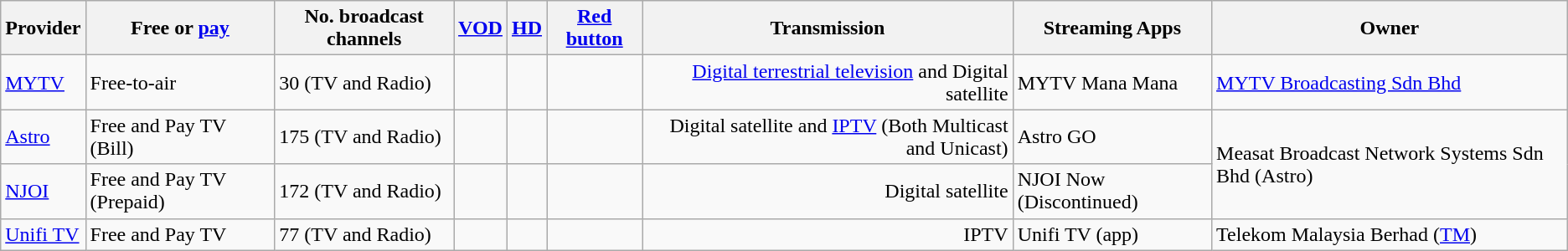<table class="wikitable sortable">
<tr>
<th>Provider</th>
<th>Free or <a href='#'>pay</a></th>
<th>No. broadcast channels</th>
<th><a href='#'>VOD</a></th>
<th><a href='#'>HD</a></th>
<th><a href='#'>Red button</a></th>
<th align="right">Transmission</th>
<th>Streaming Apps</th>
<th>Owner</th>
</tr>
<tr>
<td><a href='#'>MYTV</a></td>
<td>Free-to-air</td>
<td>30 (TV and Radio)</td>
<td></td>
<td></td>
<td></td>
<td align="right"><a href='#'>Digital terrestrial television</a> and Digital satellite<br></td>
<td>MYTV Mana Mana</td>
<td><a href='#'>MYTV Broadcasting Sdn Bhd</a></td>
</tr>
<tr>
<td><a href='#'>Astro</a></td>
<td>Free and Pay TV (Bill)</td>
<td>175 (TV and Radio)</td>
<td></td>
<td></td>
<td></td>
<td align="right">Digital satellite and <a href='#'>IPTV</a> (Both Multicast and Unicast)</td>
<td>Astro GO</td>
<td rowspan="2">Measat Broadcast Network Systems Sdn Bhd (Astro)</td>
</tr>
<tr>
<td><a href='#'>NJOI</a></td>
<td>Free and Pay TV (Prepaid)</td>
<td>172 (TV and Radio)</td>
<td></td>
<td></td>
<td></td>
<td align="right">Digital satellite</td>
<td>NJOI Now (Discontinued)</td>
</tr>
<tr>
<td><a href='#'>Unifi TV</a></td>
<td>Free and Pay TV</td>
<td>77 (TV and Radio)</td>
<td></td>
<td></td>
<td></td>
<td align="right">IPTV</td>
<td>Unifi TV (app)</td>
<td>Telekom Malaysia Berhad (<a href='#'>TM</a>)</td>
</tr>
</table>
